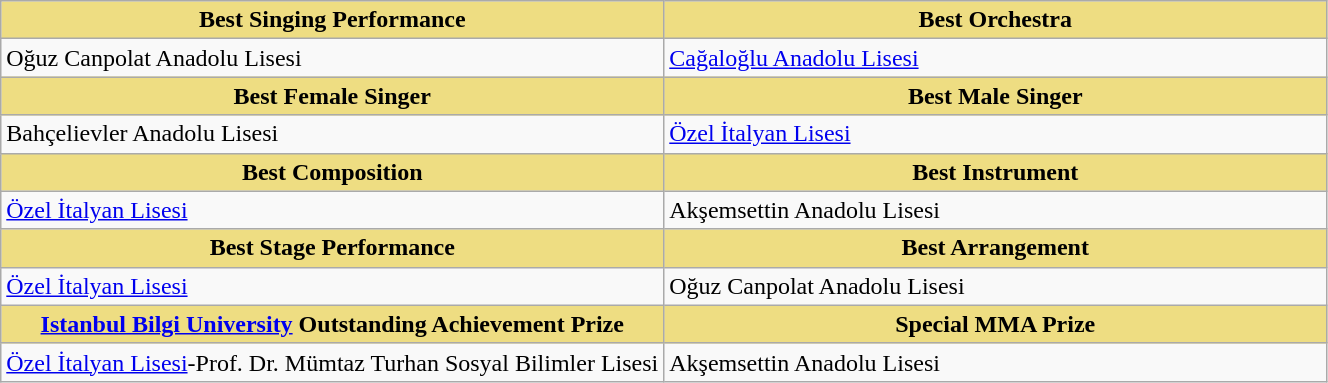<table class=wikitable>
<tr>
<th style="background:#EEDD82; width:50%">Best Singing Performance</th>
<th style="background:#EEDD82; width:50%">Best Orchestra</th>
</tr>
<tr>
<td valign="top">Oğuz Canpolat Anadolu Lisesi</td>
<td valign="top"><a href='#'>Cağaloğlu Anadolu Lisesi</a></td>
</tr>
<tr>
<th style="background:#EEDD82; width:50%">Best Female Singer</th>
<th style="background:#EEDD82; width:50%">Best Male Singer</th>
</tr>
<tr>
<td valign="top">Bahçelievler Anadolu Lisesi</td>
<td valign="top"><a href='#'>Özel İtalyan Lisesi</a></td>
</tr>
<tr>
<th style="background:#EEDD82; width:50%">Best Composition</th>
<th style="background:#EEDD82; width:50%">Best Instrument</th>
</tr>
<tr>
<td valign="top"><a href='#'>Özel İtalyan Lisesi</a></td>
<td valign="top">Akşemsettin Anadolu Lisesi</td>
</tr>
<tr>
<th style="background:#EEDD82; width:50%">Best Stage Performance</th>
<th style="background:#EEDD82; width:50%">Best Arrangement</th>
</tr>
<tr>
<td valign="top"><a href='#'>Özel İtalyan Lisesi</a></td>
<td valign="top">Oğuz Canpolat Anadolu Lisesi</td>
</tr>
<tr>
<th style="background:#EEDD82; width:50%"><a href='#'>Istanbul Bilgi University</a> Outstanding Achievement Prize</th>
<th style="background:#EEDD82; width:50%">Special MMA Prize</th>
</tr>
<tr>
<td valign="top"><a href='#'>Özel İtalyan Lisesi</a>-Prof. Dr. Mümtaz Turhan Sosyal Bilimler Lisesi</td>
<td valign="top">Akşemsettin Anadolu Lisesi</td>
</tr>
</table>
